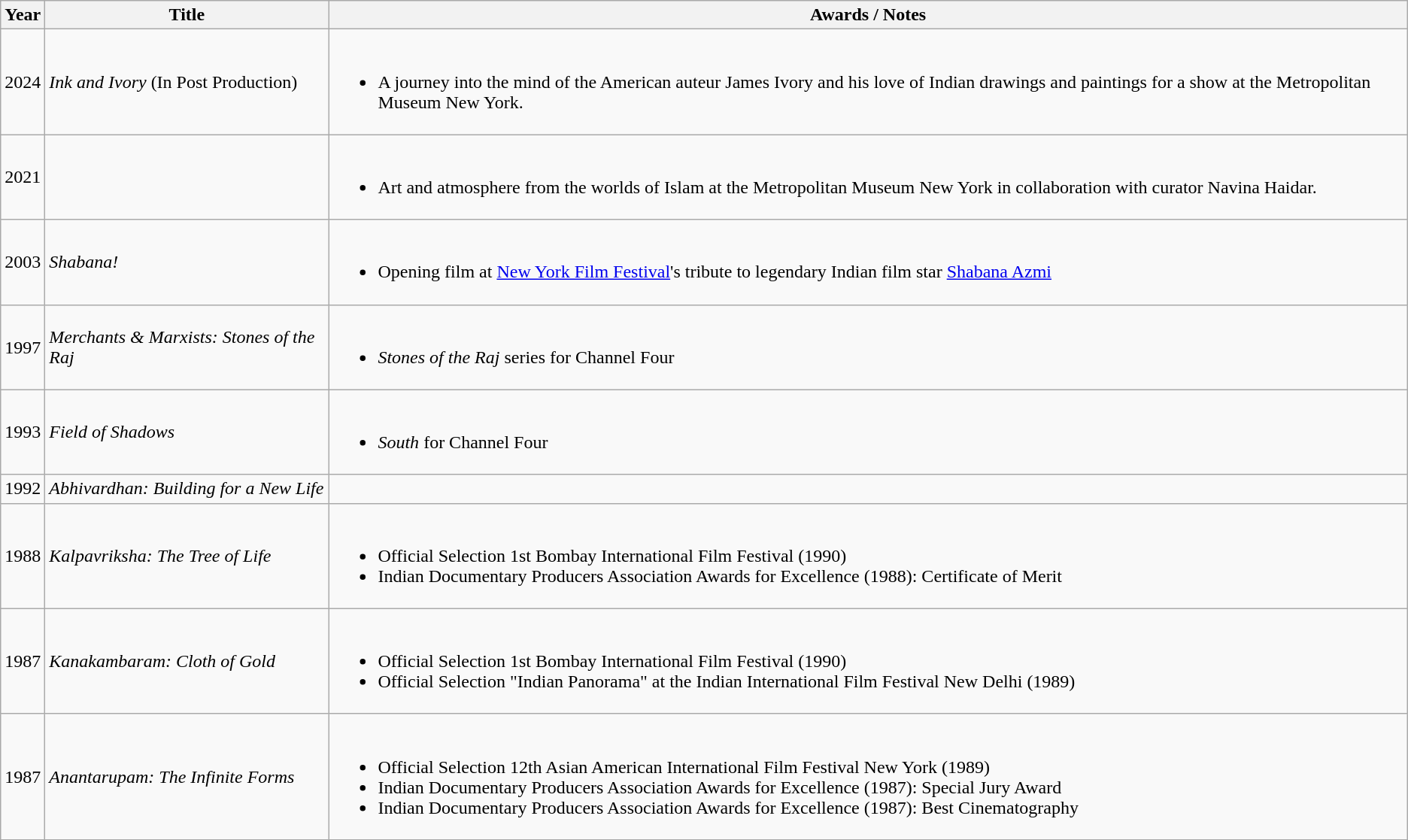<table class="wikitable sortable">
<tr>
<th>Year</th>
<th>Title</th>
<th class="unsortable">Awards / Notes</th>
</tr>
<tr>
<td>2024</td>
<td><em>Ink and Ivory</em> (In Post Production)</td>
<td><br><ul><li>A journey into the mind of the American auteur James Ivory and his love of Indian drawings and paintings for a show at the Metropolitan Museum New York.</li></ul></td>
</tr>
<tr>
<td>2021</td>
<td><em></em></td>
<td><br><ul><li>Art and atmosphere from the worlds of Islam at the Metropolitan Museum New York in collaboration with curator Navina Haidar.</li></ul></td>
</tr>
<tr>
<td>2003</td>
<td><em>Shabana!</em></td>
<td><br><ul><li>Opening film at <a href='#'>New York Film Festival</a>'s tribute to legendary Indian film star <a href='#'>Shabana Azmi</a></li></ul></td>
</tr>
<tr>
<td>1997</td>
<td><em>Merchants & Marxists: Stones of the Raj</em></td>
<td><br><ul><li><em>Stones of the Raj</em> series for Channel Four</li></ul></td>
</tr>
<tr>
<td>1993</td>
<td><em>Field of Shadows</em></td>
<td><br><ul><li><em>South</em> for Channel Four</li></ul></td>
</tr>
<tr>
<td>1992</td>
<td><em>Abhivardhan: Building for a New Life</em></td>
<td></td>
</tr>
<tr>
<td>1988</td>
<td><em>Kalpavriksha: The Tree of Life</em></td>
<td><br><ul><li>Official Selection 1st Bombay International Film Festival (1990)</li><li>Indian Documentary Producers Association Awards for Excellence (1988): Certificate of Merit</li></ul></td>
</tr>
<tr>
<td>1987</td>
<td><em>Kanakambaram: Cloth of Gold</em></td>
<td><br><ul><li>Official Selection 1st Bombay International Film Festival (1990)</li><li>Official Selection "Indian Panorama" at the Indian International Film Festival New Delhi (1989)</li></ul></td>
</tr>
<tr>
<td>1987</td>
<td><em>Anantarupam: The Infinite Forms</em></td>
<td><br><ul><li>Official Selection 12th Asian American International Film Festival New York (1989)</li><li>Indian Documentary Producers Association Awards for Excellence (1987): Special Jury Award</li><li>Indian Documentary Producers Association Awards for Excellence (1987): Best Cinematography</li></ul></td>
</tr>
</table>
